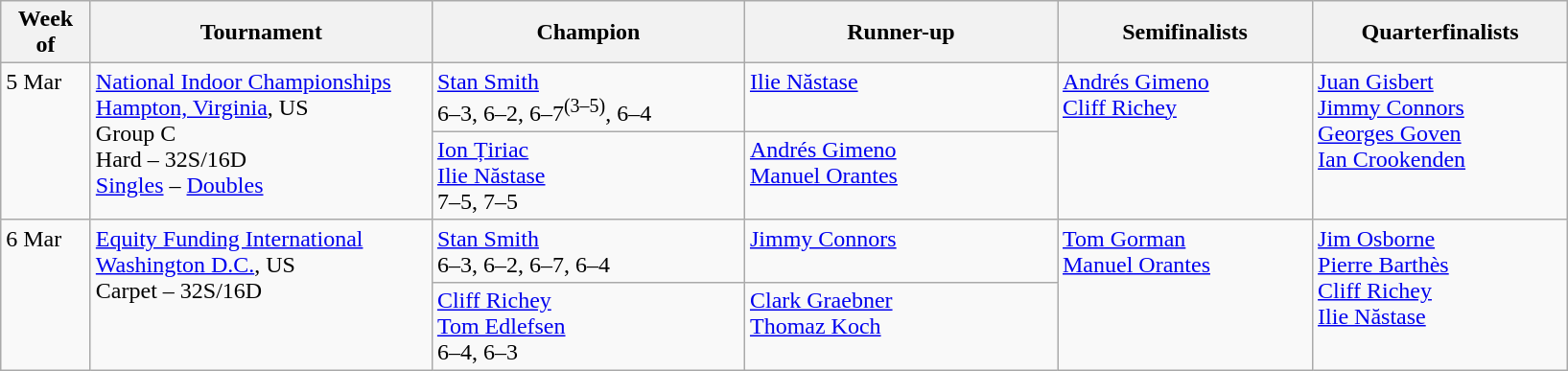<table class="wikitable">
<tr>
<th style="width:55px;">Week of</th>
<th style="width:230px;">Tournament</th>
<th style="width:210px;">Champion</th>
<th style="width:210px;">Runner-up</th>
<th style="width:170px;">Semifinalists</th>
<th style="width:170px;">Quarterfinalists</th>
</tr>
<tr valign=top>
<td rowspan=2>5 Mar</td>
<td rowspan=2><a href='#'>National Indoor Championships</a><br><a href='#'>Hampton, Virginia</a>, US <br> Group C <br> Hard – 32S/16D <br> <a href='#'>Singles</a> – <a href='#'>Doubles</a></td>
<td> <a href='#'>Stan Smith</a> <br> 6–3, 6–2, 6–7<sup>(3–5)</sup>, 6–4</td>
<td> <a href='#'>Ilie Năstase</a></td>
<td rowspan=2> <a href='#'>Andrés Gimeno</a> <br>  <a href='#'>Cliff Richey</a></td>
<td rowspan=2> <a href='#'>Juan Gisbert</a> <br>  <a href='#'>Jimmy Connors</a> <br>  <a href='#'>Georges Goven</a> <br>  <a href='#'>Ian Crookenden</a></td>
</tr>
<tr valign=top>
<td> <a href='#'>Ion Țiriac</a> <br>  <a href='#'>Ilie Năstase</a> <br> 7–5, 7–5</td>
<td> <a href='#'>Andrés Gimeno</a> <br>  <a href='#'>Manuel Orantes</a></td>
</tr>
<tr valign=top>
<td rowspan=2>6 Mar</td>
<td rowspan=2><a href='#'>Equity Funding International</a><br><a href='#'>Washington D.C.</a>,  US <br> Carpet – 32S/16D</td>
<td> <a href='#'>Stan Smith</a> <br> 6–3, 6–2, 6–7, 6–4</td>
<td> <a href='#'>Jimmy Connors</a></td>
<td rowspan=2> <a href='#'>Tom Gorman</a> <br>  <a href='#'>Manuel Orantes</a></td>
<td rowspan=2> <a href='#'>Jim Osborne</a> <br>  <a href='#'>Pierre Barthès</a> <br>  <a href='#'>Cliff Richey</a> <br>  <a href='#'>Ilie Năstase</a></td>
</tr>
<tr valign=top>
<td> <a href='#'>Cliff Richey</a> <br>  <a href='#'>Tom Edlefsen</a> <br> 6–4, 6–3</td>
<td> <a href='#'>Clark Graebner</a> <br>  <a href='#'>Thomaz Koch</a></td>
</tr>
</table>
